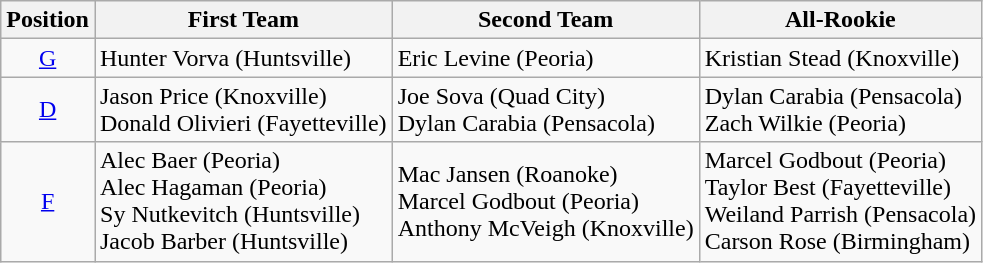<table class="wikitable">
<tr>
<th>Position</th>
<th>First Team</th>
<th>Second Team</th>
<th>All-Rookie</th>
</tr>
<tr>
<td align=center><a href='#'>G</a></td>
<td>Hunter Vorva (Huntsville)</td>
<td>Eric Levine (Peoria)</td>
<td>Kristian Stead (Knoxville)</td>
</tr>
<tr>
<td align=center><a href='#'>D</a></td>
<td>Jason Price (Knoxville)<br>Donald Olivieri (Fayetteville)</td>
<td>Joe Sova (Quad City)<br>Dylan Carabia (Pensacola)</td>
<td>Dylan Carabia (Pensacola)<br>Zach Wilkie (Peoria)</td>
</tr>
<tr>
<td align=center><a href='#'>F</a></td>
<td>Alec Baer (Peoria)<br>Alec Hagaman (Peoria)<br>Sy Nutkevitch (Huntsville)<br>Jacob Barber (Huntsville)</td>
<td>Mac Jansen (Roanoke)<br>Marcel Godbout (Peoria)<br>Anthony McVeigh (Knoxville)</td>
<td>Marcel Godbout (Peoria)<br>Taylor Best (Fayetteville)<br>Weiland Parrish (Pensacola)<br> Carson Rose (Birmingham)</td>
</tr>
</table>
